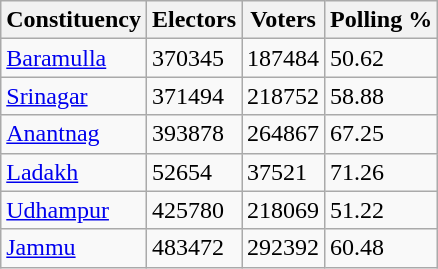<table class="wikitable">
<tr>
<th>Constituency</th>
<th>Electors</th>
<th>Voters</th>
<th>Polling %</th>
</tr>
<tr>
<td><a href='#'>Baramulla</a></td>
<td>370345</td>
<td>187484</td>
<td>50.62</td>
</tr>
<tr>
<td><a href='#'>Srinagar</a></td>
<td>371494</td>
<td>218752</td>
<td>58.88</td>
</tr>
<tr>
<td><a href='#'>Anantnag</a></td>
<td>393878</td>
<td>264867</td>
<td>67.25</td>
</tr>
<tr>
<td><a href='#'>Ladakh</a></td>
<td>52654</td>
<td>37521</td>
<td>71.26</td>
</tr>
<tr>
<td><a href='#'>Udhampur</a></td>
<td>425780</td>
<td>218069</td>
<td>51.22</td>
</tr>
<tr>
<td><a href='#'>Jammu</a></td>
<td>483472</td>
<td>292392</td>
<td>60.48</td>
</tr>
</table>
